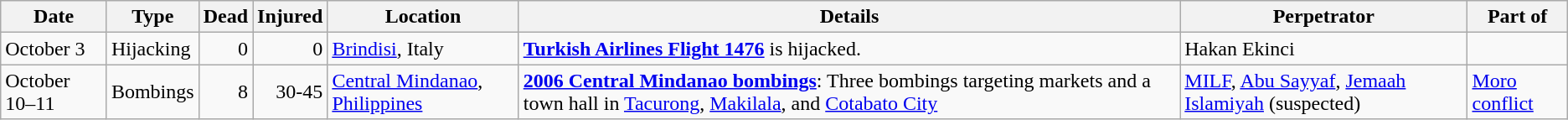<table class="wikitable" id="terrorIncidents2006Oct">
<tr>
<th>Date</th>
<th>Type</th>
<th data-sort-type="number">Dead</th>
<th data-sort-type="number">Injured</th>
<th>Location</th>
<th class="unsortable">Details</th>
<th>Perpetrator</th>
<th>Part of<br></th>
</tr>
<tr>
<td>October 3</td>
<td>Hijacking</td>
<td align="right">0</td>
<td align="right">0</td>
<td><a href='#'>Brindisi</a>, Italy</td>
<td><strong><a href='#'>Turkish Airlines Flight 1476</a></strong> is hijacked.</td>
<td>Hakan Ekinci</td>
<td></td>
</tr>
<tr>
<td>October 10–11</td>
<td>Bombings</td>
<td align="right">8</td>
<td align="right">30-45</td>
<td><a href='#'>Central Mindanao</a>, <a href='#'>Philippines</a></td>
<td><strong><a href='#'>2006 Central Mindanao bombings</a></strong>: Three bombings targeting markets and a town hall in <a href='#'>Tacurong</a>, <a href='#'>Makilala</a>, and <a href='#'>Cotabato City</a></td>
<td><a href='#'>MILF</a>, <a href='#'>Abu Sayyaf</a>, <a href='#'>Jemaah Islamiyah</a> (suspected)</td>
<td><a href='#'>Moro conflict</a></td>
</tr>
</table>
